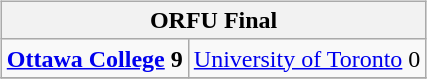<table cellspacing="10">
<tr>
<td valign="top"><br><table class="wikitable">
<tr>
<th bgcolor="#DDDDDD" colspan="4"><strong>ORFU Final</strong></th>
</tr>
<tr>
<td><strong><a href='#'>Ottawa College</a> 9</strong></td>
<td><a href='#'>University of Toronto</a> 0</td>
</tr>
<tr>
</tr>
</table>
</td>
</tr>
</table>
